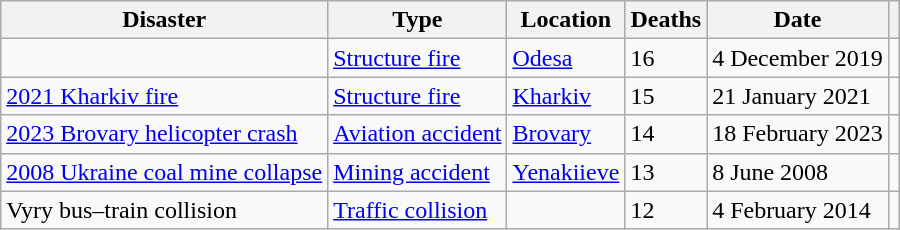<table class="wikitable sortable sotable">
<tr>
<th>Disaster</th>
<th>Type</th>
<th>Location</th>
<th>Deaths</th>
<th>Date</th>
<th></th>
</tr>
<tr>
<td></td>
<td><a href='#'>Structure fire</a></td>
<td><a href='#'>Odesa</a></td>
<td>16</td>
<td>4 December 2019</td>
<td></td>
</tr>
<tr>
<td><a href='#'>2021 Kharkiv fire</a></td>
<td><a href='#'>Structure fire</a></td>
<td><a href='#'>Kharkiv</a></td>
<td>15</td>
<td>21 January 2021</td>
<td></td>
</tr>
<tr>
<td><a href='#'>2023 Brovary helicopter crash</a></td>
<td><a href='#'>Aviation accident</a></td>
<td><a href='#'>Brovary</a></td>
<td>14</td>
<td>18 February 2023</td>
<td></td>
</tr>
<tr>
<td><a href='#'>2008 Ukraine coal mine collapse</a></td>
<td><a href='#'>Mining accident</a></td>
<td><a href='#'>Yenakiieve</a></td>
<td>13</td>
<td>8 June 2008</td>
<td></td>
</tr>
<tr>
<td>Vyry bus–train collision</td>
<td><a href='#'>Traffic collision</a></td>
<td></td>
<td>12</td>
<td>4 February 2014</td>
<td></td>
</tr>
</table>
